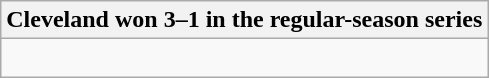<table class="wikitable collapsible collapsed">
<tr>
<th>Cleveland won 3–1 in the regular-season series</th>
</tr>
<tr>
<td><br>


</td>
</tr>
</table>
